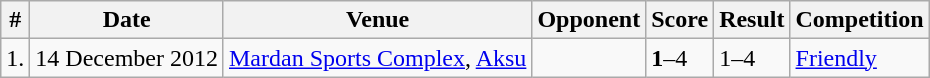<table class="wikitable">
<tr>
<th>#</th>
<th>Date</th>
<th>Venue</th>
<th>Opponent</th>
<th>Score</th>
<th>Result</th>
<th>Competition</th>
</tr>
<tr>
<td>1.</td>
<td>14 December 2012</td>
<td><a href='#'>Mardan Sports Complex</a>, <a href='#'>Aksu</a></td>
<td></td>
<td><strong>1</strong>–4</td>
<td>1–4</td>
<td><a href='#'>Friendly</a></td>
</tr>
</table>
